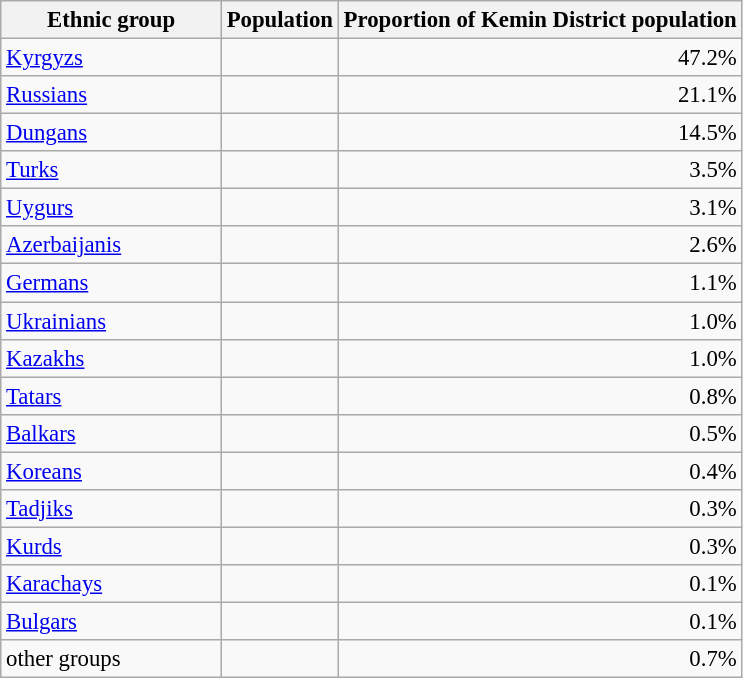<table class="wikitable sortable" border="1" style="text-align:right; font-size:95%;">
<tr>
<th width="140px">Ethnic group</th>
<th>Population</th>
<th>Proportion of Kemin District population</th>
</tr>
<tr>
<td align="left"><a href='#'>Kyrgyzs</a></td>
<td></td>
<td>47.2%</tr></td>
<td align="left"><a href='#'>Russians</a></td>
<td></td>
<td>21.1%</tr></td>
<td align="left"><a href='#'>Dungans</a></td>
<td></td>
<td>14.5%</tr></td>
<td align="left"><a href='#'>Turks</a></td>
<td></td>
<td>3.5%</tr></td>
<td align="left"><a href='#'>Uygurs</a></td>
<td></td>
<td>3.1%</tr></td>
<td align="left"><a href='#'>Azerbaijanis</a></td>
<td></td>
<td>2.6%</tr></td>
<td align="left"><a href='#'>Germans</a></td>
<td></td>
<td>1.1%</tr></td>
<td align="left"><a href='#'>Ukrainians</a></td>
<td></td>
<td>1.0%</tr></td>
<td align="left"><a href='#'>Kazakhs</a></td>
<td></td>
<td>1.0%</tr></td>
<td align="left"><a href='#'>Tatars</a></td>
<td></td>
<td>0.8%</tr></td>
<td align="left"><a href='#'>Balkars</a></td>
<td></td>
<td>0.5%</tr></td>
<td align="left"><a href='#'>Koreans</a></td>
<td></td>
<td>0.4%</tr></td>
<td align="left"><a href='#'>Tadjiks</a></td>
<td></td>
<td>0.3%</tr></td>
<td align="left"><a href='#'>Kurds</a></td>
<td></td>
<td>0.3%</tr></td>
<td align="left"><a href='#'>Karachays</a></td>
<td></td>
<td>0.1%</tr></td>
<td align="left"><a href='#'>Bulgars</a></td>
<td></td>
<td>0.1%</tr></td>
<td align="left">other groups</td>
<td></td>
<td>0.7%</tr></td>
</tr>
</table>
